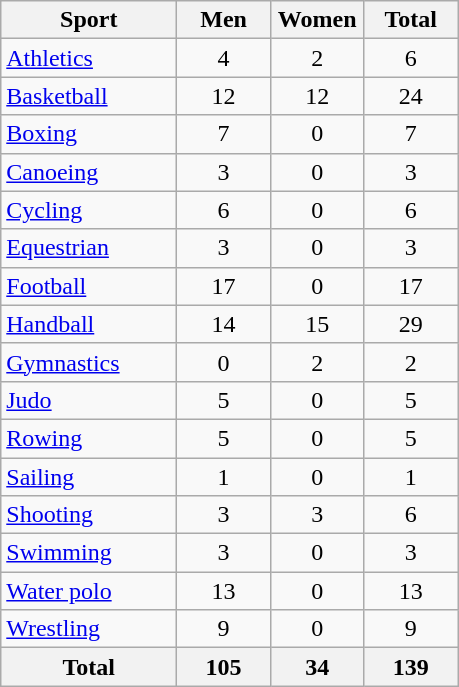<table class="wikitable sortable" style="text-align:center">
<tr>
<th width=110>Sport</th>
<th width=55>Men</th>
<th width=55>Women</th>
<th width=55>Total</th>
</tr>
<tr>
<td align=left><a href='#'>Athletics</a></td>
<td>4</td>
<td>2</td>
<td>6</td>
</tr>
<tr>
<td align=left><a href='#'>Basketball</a></td>
<td>12</td>
<td>12</td>
<td>24</td>
</tr>
<tr>
<td align=left><a href='#'>Boxing</a></td>
<td>7</td>
<td>0</td>
<td>7</td>
</tr>
<tr>
<td align=left><a href='#'>Canoeing</a></td>
<td>3</td>
<td>0</td>
<td>3</td>
</tr>
<tr>
<td align=left><a href='#'>Cycling</a></td>
<td>6</td>
<td>0</td>
<td>6</td>
</tr>
<tr>
<td align=left><a href='#'>Equestrian</a></td>
<td>3</td>
<td>0</td>
<td>3</td>
</tr>
<tr>
<td align=left><a href='#'>Football</a></td>
<td>17</td>
<td>0</td>
<td>17</td>
</tr>
<tr>
<td align=left><a href='#'>Handball</a></td>
<td>14</td>
<td>15</td>
<td>29</td>
</tr>
<tr>
<td align=left><a href='#'>Gymnastics</a></td>
<td>0</td>
<td>2</td>
<td>2</td>
</tr>
<tr>
<td align=left><a href='#'>Judo</a></td>
<td>5</td>
<td>0</td>
<td>5</td>
</tr>
<tr>
<td align=left><a href='#'>Rowing</a></td>
<td>5</td>
<td>0</td>
<td>5</td>
</tr>
<tr>
<td align=left><a href='#'>Sailing</a></td>
<td>1</td>
<td>0</td>
<td>1</td>
</tr>
<tr>
<td align=left><a href='#'>Shooting</a></td>
<td>3</td>
<td>3</td>
<td>6</td>
</tr>
<tr>
<td align=left><a href='#'>Swimming</a></td>
<td>3</td>
<td>0</td>
<td>3</td>
</tr>
<tr>
<td align=left><a href='#'>Water polo</a></td>
<td>13</td>
<td>0</td>
<td>13</td>
</tr>
<tr>
<td align=left><a href='#'>Wrestling</a></td>
<td>9</td>
<td>0</td>
<td>9</td>
</tr>
<tr class="sortbottom">
<th>Total</th>
<th>105</th>
<th>34</th>
<th>139</th>
</tr>
</table>
